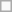<table class="wikitable">
<tr>
<td>           </td>
</tr>
</table>
